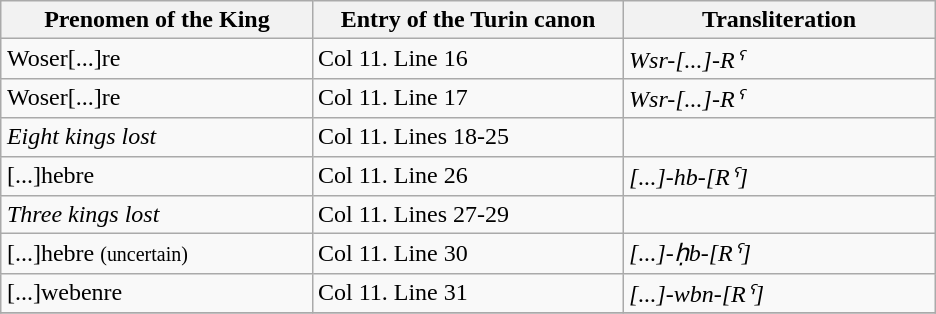<table class="wikitable" style="margin:1em auto;">
<tr>
<th style="width:200px">Prenomen of the King</th>
<th style="width:200px">Entry of the Turin canon</th>
<th style="width:200px">Transliteration</th>
</tr>
<tr>
<td>Woser[...]re</td>
<td>Col 11. Line 16</td>
<td><em>Wsr-[...]-Rˁ</em></td>
</tr>
<tr>
<td>Woser[...]re</td>
<td>Col 11. Line 17</td>
<td><em>Wsr-[...]-Rˁ</em></td>
</tr>
<tr>
<td><em>Eight kings lost</em></td>
<td>Col 11. Lines 18-25</td>
<td></td>
</tr>
<tr>
<td>[...]hebre</td>
<td>Col 11. Line 26</td>
<td><em>[...]-hb-[Rˁ]</em></td>
</tr>
<tr>
<td><em>Three kings lost</em></td>
<td>Col 11. Lines 27-29</td>
<td></td>
</tr>
<tr>
<td>[...]hebre <small>(uncertain)</small></td>
<td>Col 11. Line 30</td>
<td><em>[...]-ḥb-[Rˁ]</em></td>
</tr>
<tr>
<td>[...]webenre</td>
<td>Col 11. Line 31</td>
<td><em>[...]-wbn-[Rˁ]</em></td>
</tr>
<tr>
</tr>
</table>
